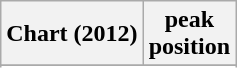<table class="wikitable sortable plainrowheaders" style="text-align: left;">
<tr>
<th scope="col">Chart (2012)</th>
<th scope="col">peak<br>position</th>
</tr>
<tr>
</tr>
<tr>
</tr>
<tr>
</tr>
<tr>
</tr>
<tr>
</tr>
</table>
